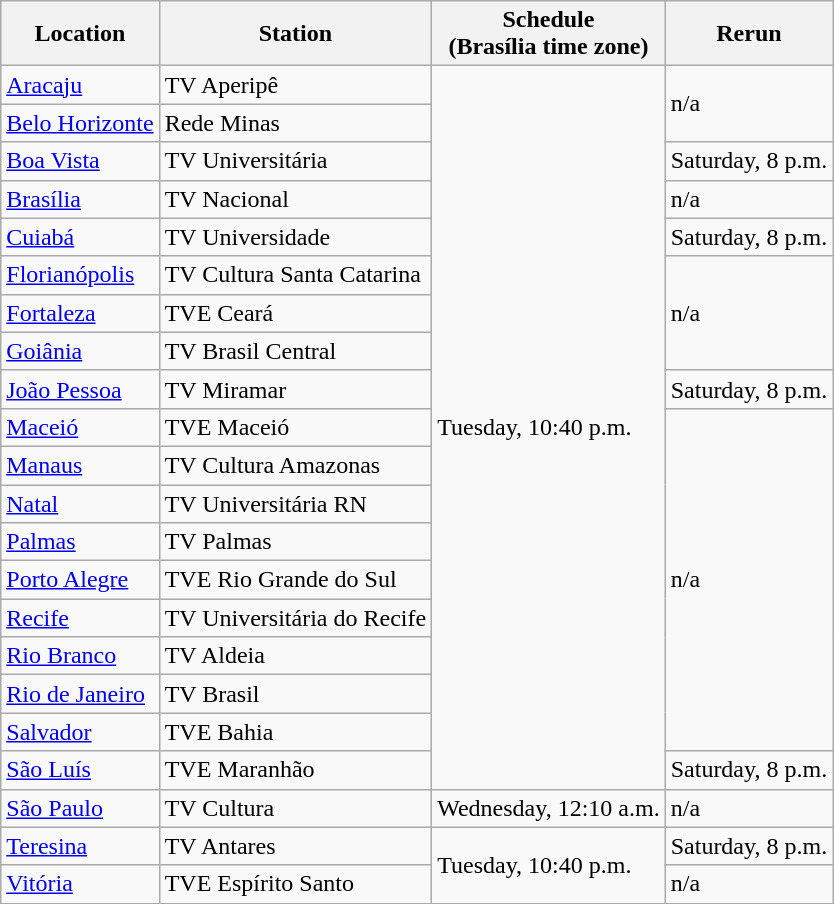<table class="wikitable" border="1">
<tr>
<th align="center">Location</th>
<th align="center">Station</th>
<th align="center">Schedule<br>(Brasília time zone)</th>
<th align="center">Rerun</th>
</tr>
<tr>
<td><a href='#'>Aracaju</a></td>
<td>TV Aperipê</td>
<td rowspan="19">Tuesday, 10:40 p.m.</td>
<td rowspan="2">n/a</td>
</tr>
<tr>
<td><a href='#'>Belo Horizonte</a></td>
<td>Rede Minas</td>
</tr>
<tr>
<td><a href='#'>Boa Vista</a></td>
<td>TV Universitária</td>
<td>Saturday, 8 p.m.</td>
</tr>
<tr>
<td><a href='#'>Brasília</a></td>
<td>TV Nacional</td>
<td>n/a</td>
</tr>
<tr>
<td><a href='#'>Cuiabá</a></td>
<td>TV Universidade</td>
<td>Saturday, 8 p.m.</td>
</tr>
<tr>
<td><a href='#'>Florianópolis</a></td>
<td>TV Cultura Santa Catarina</td>
<td rowspan="3">n/a</td>
</tr>
<tr>
<td><a href='#'>Fortaleza</a></td>
<td>TVE Ceará</td>
</tr>
<tr>
<td><a href='#'>Goiânia</a></td>
<td>TV Brasil Central</td>
</tr>
<tr>
<td><a href='#'>João Pessoa</a></td>
<td>TV Miramar</td>
<td>Saturday, 8 p.m.</td>
</tr>
<tr>
<td><a href='#'>Maceió</a></td>
<td>TVE Maceió</td>
<td rowspan="9">n/a</td>
</tr>
<tr>
<td><a href='#'>Manaus</a></td>
<td>TV Cultura Amazonas</td>
</tr>
<tr>
<td><a href='#'>Natal</a></td>
<td>TV Universitária RN</td>
</tr>
<tr>
<td><a href='#'>Palmas</a></td>
<td>TV Palmas</td>
</tr>
<tr>
<td><a href='#'>Porto Alegre</a></td>
<td>TVE Rio Grande do Sul</td>
</tr>
<tr>
<td><a href='#'>Recife</a></td>
<td>TV Universitária do Recife</td>
</tr>
<tr>
<td><a href='#'>Rio Branco</a></td>
<td>TV Aldeia</td>
</tr>
<tr>
<td><a href='#'>Rio de Janeiro</a></td>
<td>TV Brasil</td>
</tr>
<tr>
<td><a href='#'>Salvador</a></td>
<td>TVE Bahia</td>
</tr>
<tr>
<td><a href='#'>São Luís</a></td>
<td>TVE Maranhão</td>
<td>Saturday, 8 p.m.</td>
</tr>
<tr>
<td><a href='#'>São Paulo</a></td>
<td>TV Cultura</td>
<td>Wednesday, 12:10 a.m.</td>
<td>n/a</td>
</tr>
<tr>
<td><a href='#'>Teresina</a></td>
<td>TV Antares</td>
<td rowspan="2">Tuesday, 10:40 p.m.</td>
<td>Saturday, 8 p.m.</td>
</tr>
<tr>
<td><a href='#'>Vitória</a></td>
<td>TVE Espírito Santo</td>
<td>n/a</td>
</tr>
</table>
